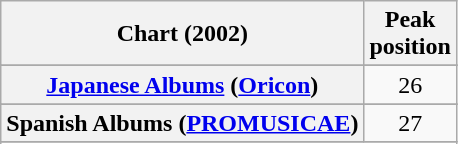<table class="wikitable sortable plainrowheaders" style="text-align:center;">
<tr>
<th scope="col">Chart (2002)</th>
<th scope="col">Peak<br>position</th>
</tr>
<tr>
</tr>
<tr>
</tr>
<tr>
</tr>
<tr>
</tr>
<tr>
</tr>
<tr>
</tr>
<tr>
</tr>
<tr>
</tr>
<tr>
</tr>
<tr>
</tr>
<tr>
</tr>
<tr>
</tr>
<tr>
</tr>
<tr>
<th scope="row"><a href='#'>Japanese Albums</a> (<a href='#'>Oricon</a>)</th>
<td>26</td>
</tr>
<tr>
</tr>
<tr>
</tr>
<tr>
</tr>
<tr>
<th scope="row">Spanish Albums (<a href='#'>PROMUSICAE</a>)</th>
<td>27</td>
</tr>
<tr>
</tr>
<tr>
</tr>
<tr>
</tr>
<tr>
</tr>
</table>
